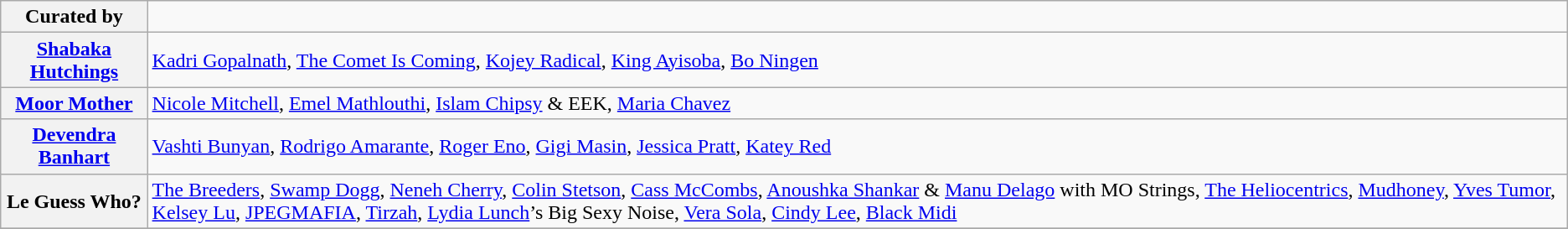<table class="wikitable">
<tr>
<th><strong>Curated by</strong></th>
<td></td>
</tr>
<tr>
<th><strong><a href='#'>Shabaka Hutchings</a></strong></th>
<td><a href='#'>Kadri Gopalnath</a>, <a href='#'>The Comet Is Coming</a>, <a href='#'>Kojey Radical</a>, <a href='#'>King Ayisoba</a>, <a href='#'>Bo Ningen</a></td>
</tr>
<tr>
<th><strong><a href='#'>Moor Mother</a></strong></th>
<td><a href='#'>Nicole Mitchell</a>, <a href='#'>Emel Mathlouthi</a>, <a href='#'>Islam Chipsy</a> & EEK, <a href='#'>Maria Chavez</a></td>
</tr>
<tr>
<th><strong><a href='#'>Devendra Banhart</a></strong></th>
<td><a href='#'>Vashti Bunyan</a>, <a href='#'>Rodrigo Amarante</a>, <a href='#'>Roger Eno</a>, <a href='#'>Gigi Masin</a>, <a href='#'>Jessica Pratt</a>, <a href='#'>Katey Red</a></td>
</tr>
<tr>
<th><strong>Le Guess Who?</strong></th>
<td><a href='#'>The Breeders</a>, <a href='#'>Swamp Dogg</a>, <a href='#'>Neneh Cherry</a>, <a href='#'>Colin Stetson</a>, <a href='#'>Cass McCombs</a>, <a href='#'>Anoushka Shankar</a> & <a href='#'>Manu Delago</a> with MO Strings, <a href='#'>The Heliocentrics</a>, <a href='#'>Mudhoney</a>, <a href='#'>Yves Tumor</a>, <a href='#'>Kelsey Lu</a>, <a href='#'>JPEGMAFIA</a>, <a href='#'>Tirzah</a>, <a href='#'>Lydia Lunch</a>’s Big Sexy Noise, <a href='#'>Vera Sola</a>, <a href='#'>Cindy Lee</a>, <a href='#'>Black Midi</a></td>
</tr>
<tr>
</tr>
</table>
